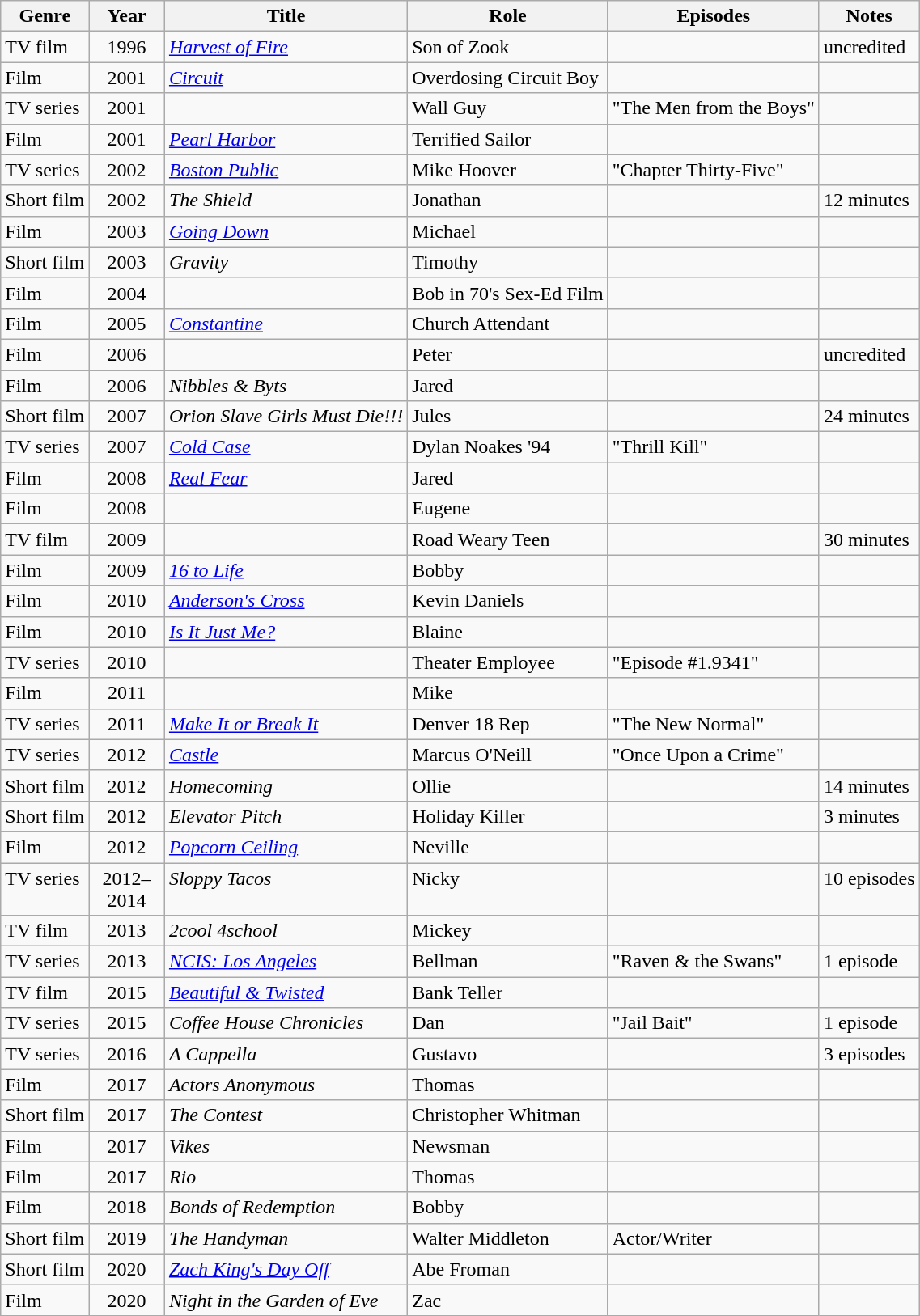<table class="wikitable sortable">
<tr>
<th>Genre</th>
<th width="55">Year</th>
<th>Title</th>
<th>Role</th>
<th>Episodes</th>
<th>Notes</th>
</tr>
<tr valign="top">
<td>TV film</td>
<td align="center">1996</td>
<td><em><a href='#'>Harvest of Fire</a></em></td>
<td>Son of Zook</td>
<td></td>
<td>uncredited</td>
</tr>
<tr valign="top">
<td>Film</td>
<td align="center">2001</td>
<td><em><a href='#'>Circuit</a></em></td>
<td>Overdosing Circuit Boy</td>
<td></td>
<td></td>
</tr>
<tr valign="top">
<td>TV series</td>
<td align="center">2001</td>
<td><em></em></td>
<td>Wall Guy</td>
<td>"The Men from the Boys"</td>
<td></td>
</tr>
<tr valign="top">
<td>Film</td>
<td align="center">2001</td>
<td><em><a href='#'>Pearl Harbor</a></em></td>
<td>Terrified Sailor</td>
<td></td>
<td></td>
</tr>
<tr valign="top">
<td>TV series</td>
<td align="center">2002</td>
<td><em><a href='#'>Boston Public</a></em></td>
<td>Mike Hoover</td>
<td>"Chapter Thirty-Five"</td>
<td></td>
</tr>
<tr valign="top">
<td>Short film</td>
<td align="center">2002</td>
<td><em>The Shield</em></td>
<td>Jonathan</td>
<td></td>
<td>12 minutes</td>
</tr>
<tr valign="top">
<td>Film</td>
<td align="center">2003</td>
<td><em><a href='#'>Going Down</a></em></td>
<td>Michael</td>
<td></td>
<td></td>
</tr>
<tr valign="top">
<td>Short film</td>
<td align="center">2003</td>
<td><em>Gravity</em></td>
<td>Timothy</td>
<td></td>
<td></td>
</tr>
<tr valign="top">
<td>Film</td>
<td align="center">2004</td>
<td><em></em></td>
<td>Bob in 70's Sex-Ed Film</td>
<td></td>
<td></td>
</tr>
<tr valign="top">
<td>Film</td>
<td align="center">2005</td>
<td><em><a href='#'>Constantine</a></em></td>
<td>Church Attendant</td>
<td></td>
<td></td>
</tr>
<tr valign="top">
<td>Film</td>
<td align="center">2006</td>
<td><em></em></td>
<td>Peter</td>
<td></td>
<td>uncredited</td>
</tr>
<tr valign="top">
<td>Film</td>
<td align="center">2006</td>
<td><em>Nibbles & Byts</em></td>
<td>Jared</td>
<td></td>
<td></td>
</tr>
<tr valign="top">
<td>Short film</td>
<td align="center">2007</td>
<td><em>Orion Slave Girls Must Die!!!</em></td>
<td>Jules</td>
<td></td>
<td>24 minutes</td>
</tr>
<tr valign="top">
<td>TV series</td>
<td align="center">2007</td>
<td><em><a href='#'>Cold Case</a></em></td>
<td>Dylan Noakes '94</td>
<td>"Thrill Kill"</td>
<td></td>
</tr>
<tr valign="top">
<td>Film</td>
<td align="center">2008</td>
<td><em><a href='#'>Real Fear</a></em></td>
<td>Jared</td>
<td></td>
<td></td>
</tr>
<tr valign="top">
<td>Film</td>
<td align="center">2008</td>
<td><em></em></td>
<td>Eugene</td>
<td></td>
<td></td>
</tr>
<tr valign="top">
<td>TV film</td>
<td align="center">2009</td>
<td><em></em></td>
<td>Road Weary Teen</td>
<td></td>
<td>30 minutes</td>
</tr>
<tr valign="top">
<td>Film</td>
<td align="center">2009</td>
<td><em><a href='#'>16 to Life</a></em></td>
<td>Bobby</td>
<td></td>
<td></td>
</tr>
<tr valign="top">
<td>Film</td>
<td align="center">2010</td>
<td><em><a href='#'>Anderson's Cross</a></em></td>
<td>Kevin Daniels</td>
<td></td>
<td></td>
</tr>
<tr valign="top">
<td>Film</td>
<td align="center">2010</td>
<td><em><a href='#'>Is It Just Me?</a></em></td>
<td>Blaine</td>
<td></td>
<td></td>
</tr>
<tr valign="top">
<td>TV series</td>
<td align="center">2010</td>
<td><em></em></td>
<td>Theater Employee</td>
<td>"Episode #1.9341"</td>
<td></td>
</tr>
<tr valign="top">
<td>Film</td>
<td align="center">2011</td>
<td><em></em></td>
<td>Mike</td>
<td></td>
<td></td>
</tr>
<tr valign="top">
<td>TV series</td>
<td align="center">2011</td>
<td><em><a href='#'>Make It or Break It</a></em></td>
<td>Denver 18 Rep</td>
<td>"The New Normal"</td>
<td></td>
</tr>
<tr valign="top">
<td>TV series</td>
<td align="center">2012</td>
<td><em><a href='#'>Castle</a></em></td>
<td>Marcus O'Neill</td>
<td>"Once Upon a Crime"</td>
<td></td>
</tr>
<tr valign="top">
<td>Short film</td>
<td align="center">2012</td>
<td><em>Homecoming</em></td>
<td>Ollie</td>
<td></td>
<td>14 minutes</td>
</tr>
<tr valign="top">
<td>Short film</td>
<td align="center">2012</td>
<td><em>Elevator Pitch</em></td>
<td>Holiday Killer</td>
<td></td>
<td>3 minutes</td>
</tr>
<tr valign="top">
<td>Film</td>
<td align="center">2012</td>
<td><em><a href='#'>Popcorn Ceiling</a></em></td>
<td>Neville</td>
<td></td>
<td></td>
</tr>
<tr valign="top">
<td>TV series</td>
<td align="center">2012–2014</td>
<td><em>Sloppy Tacos</em></td>
<td>Nicky</td>
<td></td>
<td>10 episodes</td>
</tr>
<tr valign="top">
<td>TV film</td>
<td align="center">2013</td>
<td><em>2cool 4school</em></td>
<td>Mickey</td>
<td></td>
<td></td>
</tr>
<tr valign="top">
<td>TV series</td>
<td align="center">2013</td>
<td><em><a href='#'>NCIS: Los Angeles</a></em></td>
<td>Bellman</td>
<td>"Raven & the Swans"</td>
<td>1 episode</td>
</tr>
<tr valign="top">
<td>TV film</td>
<td align="center">2015</td>
<td><em><a href='#'>Beautiful & Twisted</a></em></td>
<td>Bank Teller</td>
<td></td>
<td></td>
</tr>
<tr valign="top">
<td>TV series</td>
<td align="center">2015</td>
<td><em>Coffee House Chronicles</em></td>
<td>Dan</td>
<td>"Jail Bait"</td>
<td>1 episode</td>
</tr>
<tr valign="top">
<td>TV series</td>
<td align="center">2016</td>
<td><em>A Cappella</em></td>
<td>Gustavo</td>
<td></td>
<td>3 episodes</td>
</tr>
<tr valign="top">
<td>Film</td>
<td align="center">2017</td>
<td><em>Actors Anonymous</em></td>
<td>Thomas</td>
<td></td>
<td></td>
</tr>
<tr valign="top">
<td>Short film</td>
<td align="center">2017</td>
<td><em>The Contest</em></td>
<td>Christopher Whitman</td>
<td></td>
<td></td>
</tr>
<tr valign="top">
<td>Film</td>
<td align="center">2017</td>
<td><em>Vikes</em></td>
<td>Newsman</td>
<td></td>
<td></td>
</tr>
<tr valign="top">
<td>Film</td>
<td align="center">2017</td>
<td><em>Rio</em></td>
<td>Thomas</td>
<td></td>
<td></td>
</tr>
<tr valign="top">
<td>Film</td>
<td align="center">2018</td>
<td><em>Bonds of Redemption</em></td>
<td>Bobby</td>
<td></td>
<td></td>
</tr>
<tr valign="top">
<td>Short film</td>
<td align="center">2019</td>
<td><em>The Handyman</em></td>
<td>Walter Middleton</td>
<td>Actor/Writer</td>
<td></td>
</tr>
<tr valign="top">
<td>Short film</td>
<td align="center">2020</td>
<td><em><a href='#'>Zach King's Day Off</a></em></td>
<td>Abe Froman</td>
<td></td>
<td></td>
</tr>
<tr valign="top">
<td>Film</td>
<td align="center">2020</td>
<td><em>Night in the Garden of Eve </em></td>
<td>Zac</td>
<td></td>
<td></td>
</tr>
</table>
